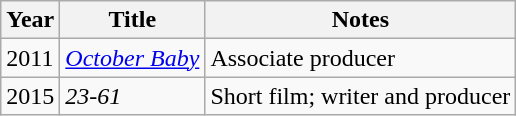<table class="wikitable">
<tr>
<th>Year</th>
<th>Title</th>
<th>Notes</th>
</tr>
<tr>
<td>2011</td>
<td><em><a href='#'>October Baby</a></em></td>
<td>Associate producer</td>
</tr>
<tr>
<td>2015</td>
<td><em>23-61</em></td>
<td>Short film; writer and producer</td>
</tr>
</table>
